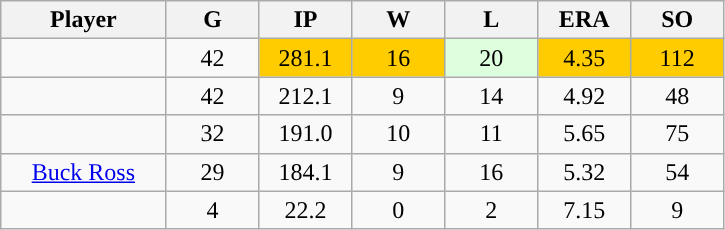<table class="wikitable sortable">
<tr>
<th bgcolor="#DDDDFF" width="16%">Player</th>
<th bgcolor="#DDDDFF" width="9%">G</th>
<th bgcolor="#DDDDFF" width="9%">IP</th>
<th bgcolor="#DDDDFF" width="9%">W</th>
<th bgcolor="#DDDDFF" width="9%">L</th>
<th bgcolor="#DDDDFF" width="9%">ERA</th>
<th bgcolor="#DDDDFF" width="9%">SO</th>
</tr>
<tr align="center">
<td></td>
<td>42</td>
<td style="background:#fc0;">281.1</td>
<td style="background:#fc0;">16</td>
<td style="background:#DDFFDD;">20</td>
<td style="background:#fc0;">4.35</td>
<td style="background:#fc0;">112</td>
</tr>
<tr align="center">
<td></td>
<td>42</td>
<td>212.1</td>
<td>9</td>
<td>14</td>
<td>4.92</td>
<td>48</td>
</tr>
<tr align="center">
<td></td>
<td>32</td>
<td>191.0</td>
<td>10</td>
<td>11</td>
<td>5.65</td>
<td>75</td>
</tr>
<tr align="center">
<td><a href='#'>Buck Ross</a></td>
<td>29</td>
<td>184.1</td>
<td>9</td>
<td>16</td>
<td>5.32</td>
<td>54</td>
</tr>
<tr align=center>
<td></td>
<td>4</td>
<td>22.2</td>
<td>0</td>
<td>2</td>
<td>7.15</td>
<td>9</td>
</tr>
</table>
